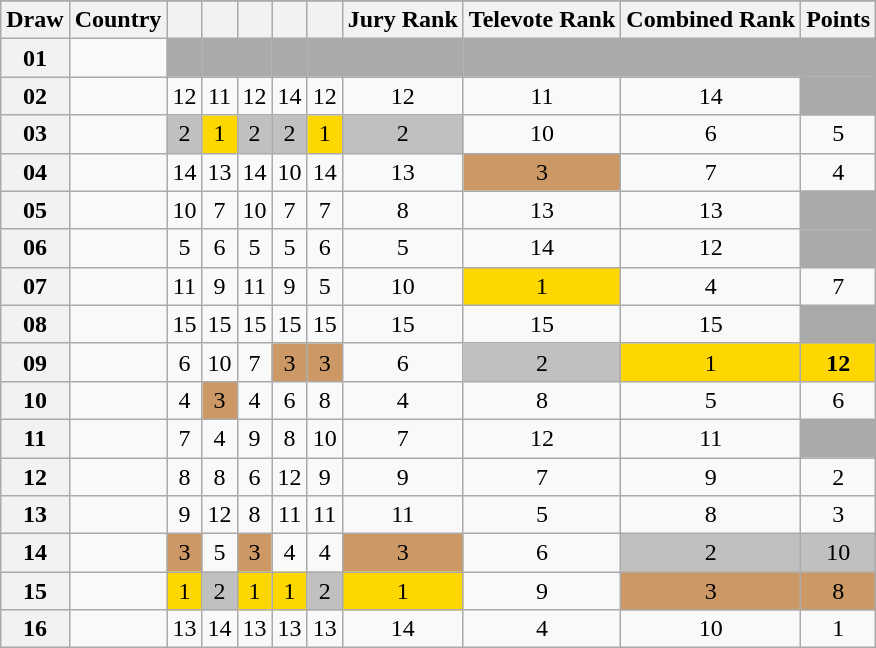<table class="sortable wikitable collapsible plainrowheaders" style="text-align:center;">
<tr>
</tr>
<tr>
<th scope="col">Draw</th>
<th scope="col">Country</th>
<th scope="col"><small></small></th>
<th scope="col"><small></small></th>
<th scope="col"><small></small></th>
<th scope="col"><small></small></th>
<th scope="col"><small></small></th>
<th scope="col">Jury Rank</th>
<th scope="col">Televote Rank</th>
<th scope="col">Combined Rank</th>
<th scope="col">Points</th>
</tr>
<tr class="sortbottom">
<th scope="row" style="text-align:center;">01</th>
<td style="text-align:left;"></td>
<td style="background:#AAAAAA;"></td>
<td style="background:#AAAAAA;"></td>
<td style="background:#AAAAAA;"></td>
<td style="background:#AAAAAA;"></td>
<td style="background:#AAAAAA;"></td>
<td style="background:#AAAAAA;"></td>
<td style="background:#AAAAAA;"></td>
<td style="background:#AAAAAA;"></td>
<td style="background:#AAAAAA;"></td>
</tr>
<tr>
<th scope="row" style="text-align:center;">02</th>
<td style="text-align:left;"></td>
<td>12</td>
<td>11</td>
<td>12</td>
<td>14</td>
<td>12</td>
<td>12</td>
<td>11</td>
<td>14</td>
<td style="background:#AAAAAA;"></td>
</tr>
<tr>
<th scope="row" style="text-align:center;">03</th>
<td style="text-align:left;"></td>
<td style="background:silver;">2</td>
<td style="background:gold;">1</td>
<td style="background:silver;">2</td>
<td style="background:silver;">2</td>
<td style="background:gold;">1</td>
<td style="background:silver;">2</td>
<td>10</td>
<td>6</td>
<td>5</td>
</tr>
<tr>
<th scope="row" style="text-align:center;">04</th>
<td style="text-align:left;"></td>
<td>14</td>
<td>13</td>
<td>14</td>
<td>10</td>
<td>14</td>
<td>13</td>
<td style="background:#CC9966;">3</td>
<td>7</td>
<td>4</td>
</tr>
<tr>
<th scope="row" style="text-align:center;">05</th>
<td style="text-align:left;"></td>
<td>10</td>
<td>7</td>
<td>10</td>
<td>7</td>
<td>7</td>
<td>8</td>
<td>13</td>
<td>13</td>
<td style="background:#AAAAAA;"></td>
</tr>
<tr>
<th scope="row" style="text-align:center;">06</th>
<td style="text-align:left;"></td>
<td>5</td>
<td>6</td>
<td>5</td>
<td>5</td>
<td>6</td>
<td>5</td>
<td>14</td>
<td>12</td>
<td style="background:#AAAAAA;"></td>
</tr>
<tr>
<th scope="row" style="text-align:center;">07</th>
<td style="text-align:left;"></td>
<td>11</td>
<td>9</td>
<td>11</td>
<td>9</td>
<td>5</td>
<td>10</td>
<td style="background:gold;">1</td>
<td>4</td>
<td>7</td>
</tr>
<tr>
<th scope="row" style="text-align:center;">08</th>
<td style="text-align:left;"></td>
<td>15</td>
<td>15</td>
<td>15</td>
<td>15</td>
<td>15</td>
<td>15</td>
<td>15</td>
<td>15</td>
<td style="background:#AAAAAA;"></td>
</tr>
<tr>
<th scope="row" style="text-align:center;">09</th>
<td style="text-align:left;"></td>
<td>6</td>
<td>10</td>
<td>7</td>
<td style="background:#CC9966;">3</td>
<td style="background:#CC9966;">3</td>
<td>6</td>
<td style="background:silver;">2</td>
<td style="background:gold;">1</td>
<td style="background:gold;"><strong>12</strong></td>
</tr>
<tr>
<th scope="row" style="text-align:center;">10</th>
<td style="text-align:left;"></td>
<td>4</td>
<td style="background:#CC9966;">3</td>
<td>4</td>
<td>6</td>
<td>8</td>
<td>4</td>
<td>8</td>
<td>5</td>
<td>6</td>
</tr>
<tr>
<th scope="row" style="text-align:center;">11</th>
<td style="text-align:left;"></td>
<td>7</td>
<td>4</td>
<td>9</td>
<td>8</td>
<td>10</td>
<td>7</td>
<td>12</td>
<td>11</td>
<td style="background:#AAAAAA;"></td>
</tr>
<tr>
<th scope="row" style="text-align:center;">12</th>
<td style="text-align:left;"></td>
<td>8</td>
<td>8</td>
<td>6</td>
<td>12</td>
<td>9</td>
<td>9</td>
<td>7</td>
<td>9</td>
<td>2</td>
</tr>
<tr>
<th scope="row" style="text-align:center;">13</th>
<td style="text-align:left;"></td>
<td>9</td>
<td>12</td>
<td>8</td>
<td>11</td>
<td>11</td>
<td>11</td>
<td>5</td>
<td>8</td>
<td>3</td>
</tr>
<tr>
<th scope="row" style="text-align:center;">14</th>
<td style="text-align:left;"></td>
<td style="background:#CC9966;">3</td>
<td>5</td>
<td style="background:#CC9966;">3</td>
<td>4</td>
<td>4</td>
<td style="background:#CC9966;">3</td>
<td>6</td>
<td style="background:silver;">2</td>
<td style="background:silver;">10</td>
</tr>
<tr>
<th scope="row" style="text-align:center;">15</th>
<td style="text-align:left;"></td>
<td style="background:gold;">1</td>
<td style="background:silver;">2</td>
<td style="background:gold;">1</td>
<td style="background:gold;">1</td>
<td style="background:silver;">2</td>
<td style="background:gold;">1</td>
<td>9</td>
<td style="background:#CC9966;">3</td>
<td style="background:#CC9966;">8</td>
</tr>
<tr>
<th scope="row" style="text-align:center;">16</th>
<td style="text-align:left;"></td>
<td>13</td>
<td>14</td>
<td>13</td>
<td>13</td>
<td>13</td>
<td>14</td>
<td>4</td>
<td>10</td>
<td>1</td>
</tr>
</table>
